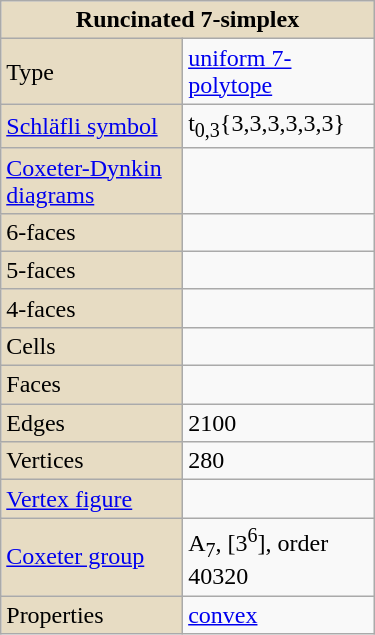<table class="wikitable" align="right" style="margin-left:10px" width="250">
<tr>
<th style="background:#e7dcc3;" colspan="2">Runcinated 7-simplex</th>
</tr>
<tr>
<td style="background:#e7dcc3;">Type</td>
<td><a href='#'>uniform 7-polytope</a></td>
</tr>
<tr>
<td style="background:#e7dcc3;"><a href='#'>Schläfli symbol</a></td>
<td>t<sub>0,3</sub>{3,3,3,3,3,3}</td>
</tr>
<tr>
<td style="background:#e7dcc3;"><a href='#'>Coxeter-Dynkin diagrams</a></td>
<td></td>
</tr>
<tr>
<td style="background:#e7dcc3;">6-faces</td>
<td></td>
</tr>
<tr>
<td style="background:#e7dcc3;">5-faces</td>
<td></td>
</tr>
<tr>
<td style="background:#e7dcc3;">4-faces</td>
<td></td>
</tr>
<tr>
<td style="background:#e7dcc3;">Cells</td>
<td></td>
</tr>
<tr>
<td style="background:#e7dcc3;">Faces</td>
<td></td>
</tr>
<tr>
<td style="background:#e7dcc3;">Edges</td>
<td>2100</td>
</tr>
<tr>
<td style="background:#e7dcc3;">Vertices</td>
<td>280</td>
</tr>
<tr>
<td style="background:#e7dcc3;"><a href='#'>Vertex figure</a></td>
<td></td>
</tr>
<tr>
<td style="background:#e7dcc3;"><a href='#'>Coxeter group</a></td>
<td>A<sub>7</sub>, [3<sup>6</sup>], order 40320</td>
</tr>
<tr>
<td style="background:#e7dcc3;">Properties</td>
<td><a href='#'>convex</a></td>
</tr>
</table>
